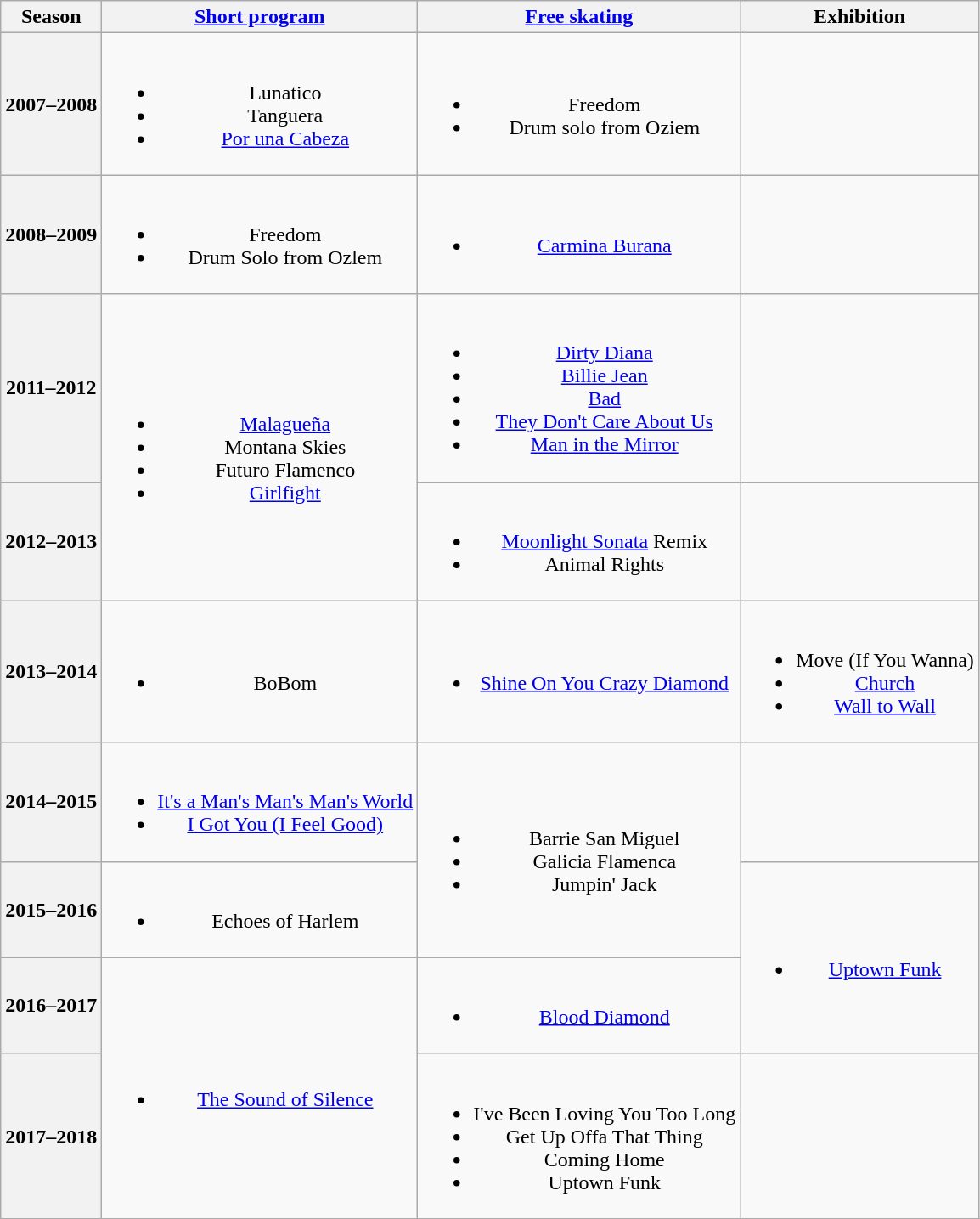<table class=wikitable style=text-align:center>
<tr>
<th>Season</th>
<th><a href='#'>Short program</a></th>
<th><a href='#'>Free skating</a></th>
<th>Exhibition</th>
</tr>
<tr>
<th>2007–2008 <br> </th>
<td><br><ul><li>Lunatico <br></li><li>Tanguera <br></li><li><a href='#'>Por una Cabeza</a> <br></li></ul></td>
<td><br><ul><li>Freedom <br></li><li>Drum solo from Oziem <br></li></ul></td>
<td></td>
</tr>
<tr>
<th>2008–2009 <br> </th>
<td><br><ul><li>Freedom <br></li><li>Drum Solo from Ozlem <br></li></ul></td>
<td><br><ul><li><a href='#'>Carmina Burana</a> <br></li></ul></td>
<td></td>
</tr>
<tr>
<th>2011–2012 <br> </th>
<td rowspan=2><br><ul><li><a href='#'>Malagueña</a></li><li>Montana Skies</li><li>Futuro Flamenco</li><li><a href='#'>Girlfight</a></li></ul></td>
<td><br><ul><li><a href='#'>Dirty Diana</a></li><li><a href='#'>Billie Jean</a></li><li><a href='#'>Bad</a></li><li><a href='#'>They Don't Care About Us</a></li><li><a href='#'>Man in the Mirror</a> <br></li></ul></td>
<td></td>
</tr>
<tr>
<th>2012–2013 <br> </th>
<td><br><ul><li><a href='#'>Moonlight Sonata</a> Remix <br></li><li>Animal Rights <br></li></ul></td>
<td></td>
</tr>
<tr>
<th>2013–2014 <br> </th>
<td><br><ul><li>BoBom <br></li></ul></td>
<td><br><ul><li><a href='#'>Shine On You Crazy Diamond</a> <br></li></ul></td>
<td><br><ul><li>Move (If You Wanna) <br></li><li><a href='#'>Church</a> <br></li><li><a href='#'>Wall to Wall</a> <br></li></ul></td>
</tr>
<tr>
<th>2014–2015 <br> </th>
<td><br><ul><li><a href='#'>It's a Man's Man's Man's World</a> <br></li><li><a href='#'>I Got You (I Feel Good)</a> <br></li></ul></td>
<td rowspan=2><br><ul><li>Barrie San Miguel</li><li>Galicia Flamenca</li><li>Jumpin' Jack <br></li></ul></td>
<td></td>
</tr>
<tr>
<th>2015–2016 <br> </th>
<td><br><ul><li>Echoes of Harlem <br></li></ul></td>
<td rowspan=2><br><ul><li><a href='#'>Uptown Funk</a> <br></li></ul></td>
</tr>
<tr>
<th>2016–2017 <br> </th>
<td rowspan=2><br><ul><li><a href='#'>The Sound of Silence</a> <br></li></ul></td>
<td><br><ul><li><a href='#'>Blood Diamond</a> <br></li></ul></td>
</tr>
<tr>
<th>2017–2018 <br> </th>
<td><br><ul><li>I've Been Loving You Too Long <br></li><li>Get Up Offa That Thing <br></li><li>Coming Home <br></li><li>Uptown Funk <br></li></ul></td>
<td></td>
</tr>
<tr>
</tr>
</table>
